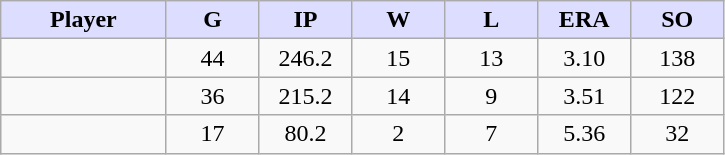<table class="wikitable sortable">
<tr>
<th style="background:#ddf; width:16%;">Player</th>
<th style="background:#ddf; width:9%;">G</th>
<th style="background:#ddf; width:9%;">IP</th>
<th style="background:#ddf; width:9%;">W</th>
<th style="background:#ddf; width:9%;">L</th>
<th style="background:#ddf; width:9%;">ERA</th>
<th style="background:#ddf; width:9%;">SO</th>
</tr>
<tr style="text-align:center;">
<td></td>
<td>44</td>
<td>246.2</td>
<td>15</td>
<td>13</td>
<td>3.10</td>
<td>138</td>
</tr>
<tr style="text-align:center;">
<td></td>
<td>36</td>
<td>215.2</td>
<td>14</td>
<td>9</td>
<td>3.51</td>
<td>122</td>
</tr>
<tr style="text-align:center;">
<td></td>
<td>17</td>
<td>80.2</td>
<td>2</td>
<td>7</td>
<td>5.36</td>
<td>32</td>
</tr>
</table>
